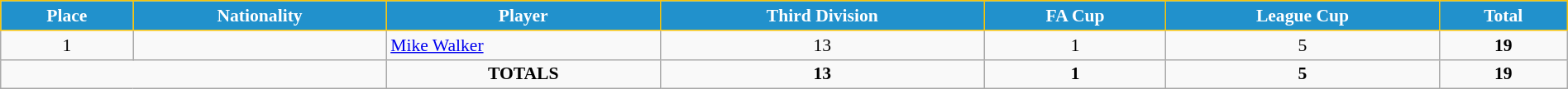<table class="wikitable" style="text-align:center; font-size:90%; width:100%;">
<tr>
<th style="background:#2191CC; color:white; border:1px solid #F7C408; text-align:center;">Place</th>
<th style="background:#2191CC; color:white; border:1px solid #F7C408; text-align:center;">Nationality</th>
<th style="background:#2191CC; color:white; border:1px solid #F7C408; text-align:center;">Player</th>
<th style="background:#2191CC; color:white; border:1px solid #F7C408; text-align:center;">Third Division</th>
<th style="background:#2191CC; color:white; border:1px solid #F7C408; text-align:center;">FA Cup</th>
<th style="background:#2191CC; color:white; border:1px solid #F7C408; text-align:center;">League Cup</th>
<th style="background:#2191CC; color:white; border:1px solid #F7C408; text-align:center;">Total</th>
</tr>
<tr>
<td>1</td>
<td></td>
<td align="left"><a href='#'>Mike Walker</a></td>
<td>13</td>
<td>1</td>
<td>5</td>
<td><strong>19</strong></td>
</tr>
<tr>
<td colspan="2"></td>
<td><strong>TOTALS</strong></td>
<td><strong>13</strong></td>
<td><strong>1</strong></td>
<td><strong>5</strong></td>
<td><strong>19</strong></td>
</tr>
</table>
